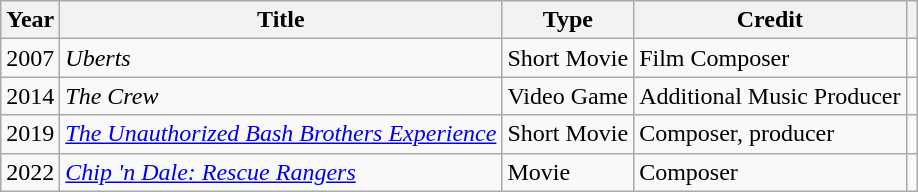<table class="wikitable">
<tr>
<th>Year</th>
<th>Title</th>
<th>Type</th>
<th>Credit</th>
<th></th>
</tr>
<tr>
<td>2007</td>
<td><em>Uberts</em></td>
<td>Short Movie</td>
<td>Film Composer</td>
<td></td>
</tr>
<tr>
<td>2014</td>
<td><em>The Crew</em></td>
<td>Video Game</td>
<td>Additional Music Producer</td>
<td></td>
</tr>
<tr>
<td>2019</td>
<td><em><a href='#'>The Unauthorized Bash Brothers Experience</a></em></td>
<td>Short Movie</td>
<td>Composer, producer</td>
<td></td>
</tr>
<tr>
<td>2022</td>
<td><em><a href='#'>Chip 'n Dale: Rescue Rangers</a></em></td>
<td>Movie</td>
<td>Composer</td>
<td></td>
</tr>
</table>
